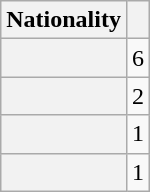<table class="wikitable plainrowheaders">
<tr>
<th scope="col">Nationality</th>
<th scope="col"></th>
</tr>
<tr>
<th scope="row"></th>
<td style="text-align:center">6</td>
</tr>
<tr>
<th scope="row"></th>
<td style="text-align:center">2</td>
</tr>
<tr>
<th scope="row"></th>
<td style="text-align:center">1</td>
</tr>
<tr>
<th scope="row"></th>
<td style="text-align:center">1</td>
</tr>
</table>
